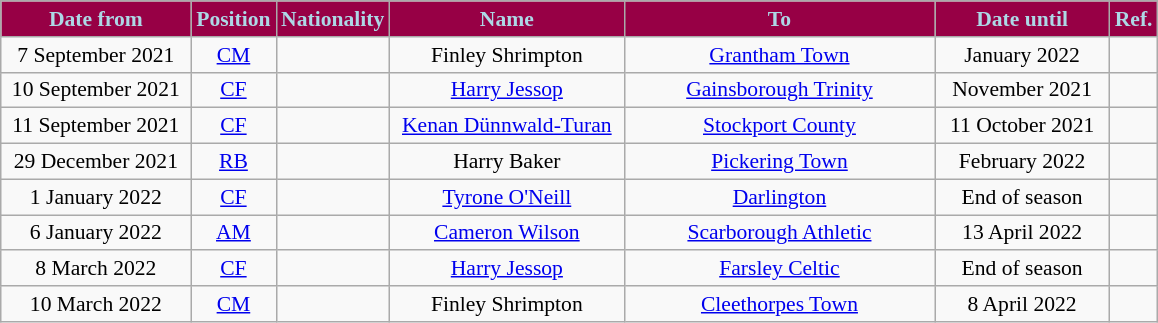<table class="wikitable"  style="text-align:center; font-size:90%; ">
<tr>
<th style="background:#970045; color:#ADD8E6; width:120px;">Date from</th>
<th style="background:#970045; color:#ADD8E6; width:50px;">Position</th>
<th style="background:#970045; color:#ADD8E6; width:50px;">Nationality</th>
<th style="background:#970045; color:#ADD8E6; width:150px;">Name</th>
<th style="background:#970045; color:#ADD8E6; width:200px;">To</th>
<th style="background:#970045; color:#ADD8E6; width:110px;">Date until</th>
<th style="background:#970045; color:#ADD8E6; width:25px;">Ref.</th>
</tr>
<tr>
<td>7 September 2021</td>
<td><a href='#'>CM</a></td>
<td></td>
<td>Finley Shrimpton</td>
<td> <a href='#'>Grantham Town</a></td>
<td>January 2022</td>
<td></td>
</tr>
<tr>
<td>10 September 2021</td>
<td><a href='#'>CF</a></td>
<td></td>
<td><a href='#'>Harry Jessop</a></td>
<td> <a href='#'>Gainsborough Trinity</a></td>
<td>November 2021</td>
<td></td>
</tr>
<tr>
<td>11 September 2021</td>
<td><a href='#'>CF</a></td>
<td></td>
<td><a href='#'>Kenan Dünnwald-Turan</a></td>
<td> <a href='#'>Stockport County</a></td>
<td>11 October 2021</td>
<td></td>
</tr>
<tr>
<td>29 December 2021</td>
<td><a href='#'>RB</a></td>
<td></td>
<td>Harry Baker</td>
<td> <a href='#'>Pickering Town</a></td>
<td>February 2022</td>
<td></td>
</tr>
<tr>
<td>1 January 2022</td>
<td><a href='#'>CF</a></td>
<td></td>
<td><a href='#'>Tyrone O'Neill</a></td>
<td> <a href='#'>Darlington</a></td>
<td>End of season</td>
<td></td>
</tr>
<tr>
<td>6 January 2022</td>
<td><a href='#'>AM</a></td>
<td></td>
<td><a href='#'>Cameron Wilson</a></td>
<td> <a href='#'>Scarborough Athletic</a></td>
<td>13 April 2022</td>
<td></td>
</tr>
<tr>
<td>8 March 2022</td>
<td><a href='#'>CF</a></td>
<td></td>
<td><a href='#'>Harry Jessop</a></td>
<td> <a href='#'>Farsley Celtic</a></td>
<td>End of season</td>
<td></td>
</tr>
<tr>
<td>10 March 2022</td>
<td><a href='#'>CM</a></td>
<td></td>
<td>Finley Shrimpton</td>
<td> <a href='#'>Cleethorpes Town</a></td>
<td>8 April 2022</td>
<td></td>
</tr>
</table>
